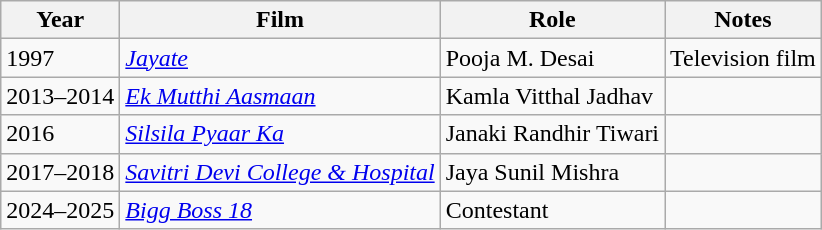<table class="wikitable sortable">
<tr>
<th scope="col">Year</th>
<th scope="col">Film</th>
<th scope="col">Role</th>
<th class="unsortable" scope="col">Notes</th>
</tr>
<tr>
<td>1997</td>
<td><em><a href='#'>Jayate</a></em></td>
<td>Pooja M. Desai</td>
<td>Television film</td>
</tr>
<tr>
<td>2013–2014</td>
<td><em><a href='#'>Ek Mutthi Aasmaan</a></em></td>
<td>Kamla Vitthal Jadhav</td>
<td></td>
</tr>
<tr>
<td>2016</td>
<td><em><a href='#'>Silsila Pyaar Ka</a></em></td>
<td>Janaki Randhir Tiwari</td>
<td></td>
</tr>
<tr>
<td>2017–2018</td>
<td><em><a href='#'>Savitri Devi College & Hospital</a></em></td>
<td>Jaya Sunil Mishra</td>
<td></td>
</tr>
<tr>
<td>2024–2025</td>
<td><em><a href='#'>Bigg Boss 18</a></em></td>
<td>Contestant</td>
<td></td>
</tr>
</table>
